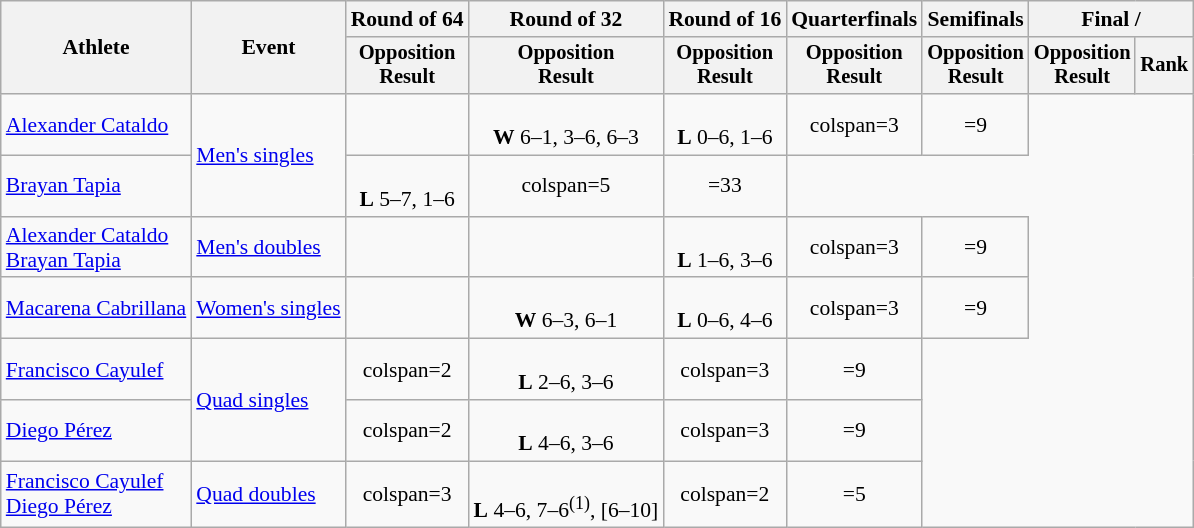<table class="wikitable" style="font-size:90%;">
<tr>
<th rowspan=2>Athlete</th>
<th rowspan=2>Event</th>
<th>Round of 64</th>
<th>Round of 32</th>
<th>Round of 16</th>
<th>Quarterfinals</th>
<th>Semifinals</th>
<th colspan=2>Final / </th>
</tr>
<tr style="font-size:95%">
<th>Opposition<br>Result</th>
<th>Opposition<br>Result</th>
<th>Opposition<br>Result</th>
<th>Opposition<br>Result</th>
<th>Opposition<br>Result</th>
<th>Opposition<br>Result</th>
<th>Rank</th>
</tr>
<tr align=center>
<td align=left><a href='#'>Alexander Cataldo</a></td>
<td rowspan=2 align=left><a href='#'>Men's singles</a></td>
<td></td>
<td><br><strong>W</strong> 6–1, 3–6, 6–3</td>
<td><br><strong>L</strong> 0–6, 1–6</td>
<td>colspan=3 </td>
<td>=9</td>
</tr>
<tr align=center>
<td align=left><a href='#'>Brayan Tapia</a></td>
<td><br><strong>L</strong> 5–7, 1–6</td>
<td>colspan=5 </td>
<td>=33</td>
</tr>
<tr align=center>
<td align=left><a href='#'>Alexander Cataldo</a><br><a href='#'>Brayan Tapia</a></td>
<td align=left><a href='#'>Men's doubles</a></td>
<td></td>
<td></td>
<td><br><strong>L</strong> 1–6, 3–6</td>
<td>colspan=3 </td>
<td>=9</td>
</tr>
<tr align=center>
<td align=left><a href='#'>Macarena Cabrillana</a></td>
<td align=left><a href='#'>Women's singles</a></td>
<td></td>
<td><br><strong>W</strong> 6–3, 6–1</td>
<td><br><strong>L</strong> 0–6, 4–6</td>
<td>colspan=3 </td>
<td>=9</td>
</tr>
<tr align=center>
<td align=left><a href='#'>Francisco Cayulef</a></td>
<td rowspan=2 align=left><a href='#'>Quad singles</a></td>
<td>colspan=2</td>
<td><br><strong>L</strong> 2–6, 3–6</td>
<td>colspan=3 </td>
<td>=9</td>
</tr>
<tr align=center>
<td align=left><a href='#'>Diego Pérez</a></td>
<td>colspan=2</td>
<td><br><strong>L</strong> 4–6, 3–6</td>
<td>colspan=3 </td>
<td>=9</td>
</tr>
<tr align=center>
<td align=left><a href='#'>Francisco Cayulef</a><br><a href='#'>Diego Pérez</a></td>
<td align=left><a href='#'>Quad doubles</a></td>
<td>colspan=3</td>
<td><br><strong>L</strong> 4–6, 7–6<sup>(1)</sup>, [6–10]</td>
<td>colspan=2 </td>
<td>=5</td>
</tr>
</table>
